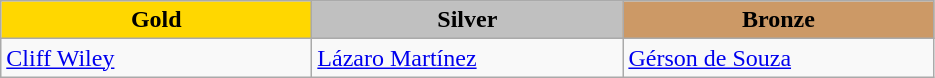<table class="wikitable" style="text-align:left">
<tr align="center">
<td width=200 bgcolor=gold><strong>Gold</strong></td>
<td width=200 bgcolor=silver><strong>Silver</strong></td>
<td width=200 bgcolor=CC9966><strong>Bronze</strong></td>
</tr>
<tr>
<td><a href='#'>Cliff Wiley</a><br><em></em></td>
<td><a href='#'>Lázaro Martínez</a><br><em></em></td>
<td><a href='#'>Gérson de Souza</a><br><em></em></td>
</tr>
</table>
